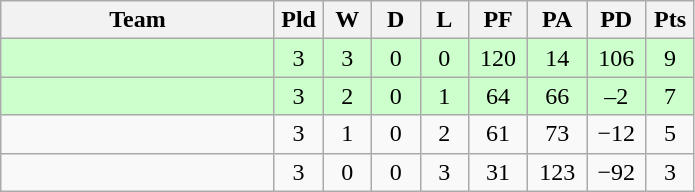<table class="wikitable" style="text-align:center;">
<tr>
<th width=175>Team</th>
<th width=25 abbr="Played">Pld</th>
<th width=25 abbr="Won">W</th>
<th width=25 abbr="Drawn">D</th>
<th width=25 abbr="Lost">L</th>
<th width=32 abbr="Points for">PF</th>
<th width=32 abbr="Points against">PA</th>
<th width=32 abbr="Points difference">PD</th>
<th width=25 abbr="Points">Pts</th>
</tr>
<tr bgcolor="#ccffcc">
<td align=left></td>
<td>3</td>
<td>3</td>
<td>0</td>
<td>0</td>
<td>120</td>
<td>14</td>
<td>106</td>
<td>9</td>
</tr>
<tr bgcolor="#ccffcc">
<td align=left></td>
<td>3</td>
<td>2</td>
<td>0</td>
<td>1</td>
<td>64</td>
<td>66</td>
<td>–2</td>
<td>7</td>
</tr>
<tr>
<td align=left></td>
<td>3</td>
<td>1</td>
<td>0</td>
<td>2</td>
<td>61</td>
<td>73</td>
<td>−12</td>
<td>5</td>
</tr>
<tr>
<td align=left></td>
<td>3</td>
<td>0</td>
<td>0</td>
<td>3</td>
<td>31</td>
<td>123</td>
<td>−92</td>
<td>3</td>
</tr>
</table>
